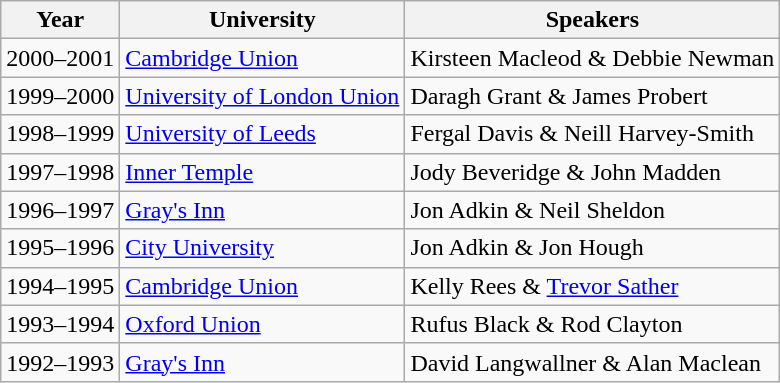<table class="wikitable">
<tr>
<th>Year</th>
<th>University</th>
<th>Speakers</th>
</tr>
<tr>
<td>2000–2001</td>
<td><a href='#'>Cambridge Union</a></td>
<td>Kirsteen Macleod & Debbie Newman</td>
</tr>
<tr>
<td>1999–2000</td>
<td><a href='#'>University of London Union</a></td>
<td>Daragh Grant & James Probert</td>
</tr>
<tr>
<td>1998–1999</td>
<td><a href='#'>University of Leeds</a></td>
<td>Fergal Davis & Neill Harvey-Smith</td>
</tr>
<tr>
<td>1997–1998</td>
<td><a href='#'>Inner Temple</a></td>
<td>Jody Beveridge & John Madden</td>
</tr>
<tr>
<td>1996–1997</td>
<td><a href='#'>Gray's Inn</a></td>
<td>Jon Adkin & Neil Sheldon</td>
</tr>
<tr>
<td>1995–1996</td>
<td><a href='#'>City University</a></td>
<td>Jon Adkin & Jon Hough</td>
</tr>
<tr>
<td>1994–1995</td>
<td><a href='#'>Cambridge Union</a></td>
<td>Kelly Rees & <a href='#'>Trevor Sather</a></td>
</tr>
<tr>
<td>1993–1994</td>
<td><a href='#'>Oxford Union</a></td>
<td>Rufus Black & Rod Clayton</td>
</tr>
<tr>
<td>1992–1993</td>
<td><a href='#'>Gray's Inn</a></td>
<td>David Langwallner & Alan Maclean</td>
</tr>
</table>
